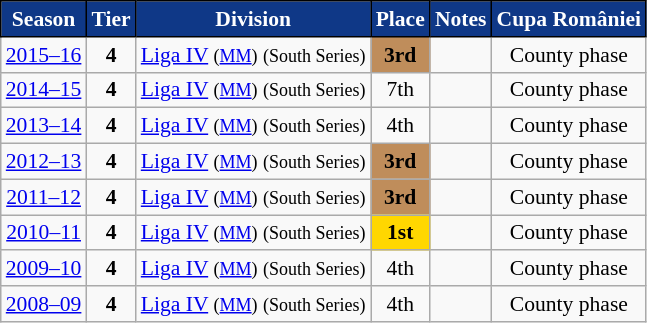<table class="wikitable" style="text-align:center; font-size:90%">
<tr>
<th style="background:#0f3887;color:#ffffff;border:1px solid #000000;">Season</th>
<th style="background:#0f3887;color:#ffffff;border:1px solid #000000;">Tier</th>
<th style="background:#0f3887;color:#ffffff;border:1px solid #000000;">Division</th>
<th style="background:#0f3887;color:#ffffff;border:1px solid #000000;">Place</th>
<th style="background:#0f3887;color:#ffffff;border:1px solid #000000;">Notes</th>
<th style="background:#0f3887;color:#ffffff;border:1px solid #000000;">Cupa României</th>
</tr>
<tr>
<td><a href='#'>2015–16</a></td>
<td><strong>4</strong></td>
<td><a href='#'>Liga IV</a> <small>(<a href='#'>MM</a>)</small> <small>(South Series)</small></td>
<td align=center bgcolor=#BF8D5B><strong>3rd</strong></td>
<td></td>
<td>County phase</td>
</tr>
<tr>
<td><a href='#'>2014–15</a></td>
<td><strong>4</strong></td>
<td><a href='#'>Liga IV</a> <small>(<a href='#'>MM</a>)</small> <small>(South Series)</small></td>
<td>7th</td>
<td></td>
<td>County phase</td>
</tr>
<tr>
<td><a href='#'>2013–14</a></td>
<td><strong>4</strong></td>
<td><a href='#'>Liga IV</a> <small>(<a href='#'>MM</a>)</small> <small>(South Series)</small></td>
<td>4th</td>
<td></td>
<td>County phase</td>
</tr>
<tr>
<td><a href='#'>2012–13</a></td>
<td><strong>4</strong></td>
<td><a href='#'>Liga IV</a> <small>(<a href='#'>MM</a>)</small> <small>(South Series)</small></td>
<td align=center bgcolor=#BF8D5B><strong>3rd</strong></td>
<td></td>
<td>County phase</td>
</tr>
<tr>
<td><a href='#'>2011–12</a></td>
<td><strong>4</strong></td>
<td><a href='#'>Liga IV</a> <small>(<a href='#'>MM</a>)</small> <small>(South Series)</small></td>
<td align=center bgcolor=#BF8D5B><strong>3rd</strong></td>
<td></td>
<td>County phase</td>
</tr>
<tr>
<td><a href='#'>2010–11</a></td>
<td><strong>4</strong></td>
<td><a href='#'>Liga IV</a> <small>(<a href='#'>MM</a>)</small> <small>(South Series)</small></td>
<td align=center bgcolor=gold><strong>1st</strong></td>
<td></td>
<td>County phase</td>
</tr>
<tr>
<td><a href='#'>2009–10</a></td>
<td><strong>4</strong></td>
<td><a href='#'>Liga IV</a> <small>(<a href='#'>MM</a>)</small> <small>(South Series)</small></td>
<td>4th</td>
<td></td>
<td>County phase</td>
</tr>
<tr>
<td><a href='#'>2008–09</a></td>
<td><strong>4</strong></td>
<td><a href='#'>Liga IV</a> <small>(<a href='#'>MM</a>)</small> <small>(South Series)</small></td>
<td>4th</td>
<td></td>
<td>County phase</td>
</tr>
</table>
